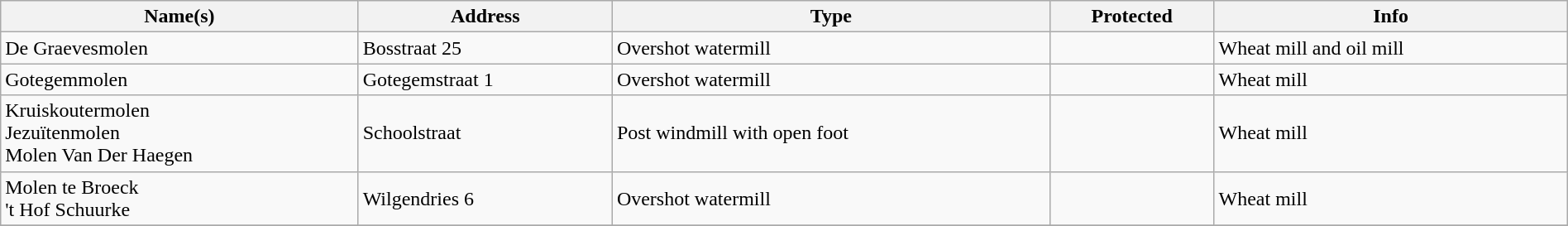<table class="wikitable" width="100%">
<tr>
<th>Name(s)</th>
<th>Address</th>
<th>Type</th>
<th>Protected</th>
<th>Info</th>
</tr>
<tr>
<td>De Graevesmolen</td>
<td>Bosstraat 25</td>
<td>Overshot watermill</td>
<td> </td>
<td>Wheat mill and oil mill</td>
</tr>
<tr>
<td>Gotegemmolen</td>
<td>Gotegemstraat 1</td>
<td>Overshot watermill</td>
<td> </td>
<td>Wheat mill</td>
</tr>
<tr>
<td>Kruiskoutermolen <br> Jezuïtenmolen <br> Molen Van Der Haegen</td>
<td>Schoolstraat</td>
<td>Post windmill with open foot</td>
<td> </td>
<td>Wheat mill</td>
</tr>
<tr>
<td>Molen te Broeck <br> 't Hof Schuurke</td>
<td>Wilgendries 6</td>
<td>Overshot watermill</td>
<td> </td>
<td>Wheat mill</td>
</tr>
<tr>
</tr>
</table>
